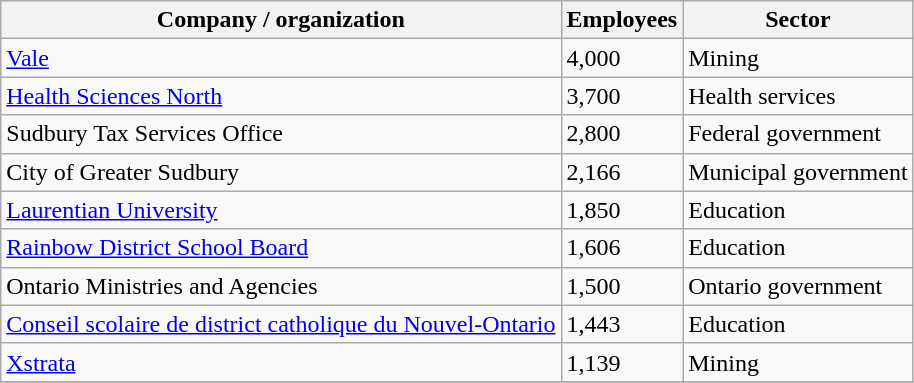<table class="wikitable sortable">
<tr>
<th>Company / organization</th>
<th>Employees</th>
<th>Sector</th>
</tr>
<tr>
<td><a href='#'>Vale</a></td>
<td>4,000</td>
<td>Mining</td>
</tr>
<tr>
<td><a href='#'>Health Sciences North</a></td>
<td>3,700</td>
<td>Health services</td>
</tr>
<tr>
<td>Sudbury Tax Services Office</td>
<td>2,800</td>
<td>Federal government</td>
</tr>
<tr>
<td>City of Greater Sudbury</td>
<td>2,166</td>
<td>Municipal government</td>
</tr>
<tr>
<td><a href='#'>Laurentian University</a></td>
<td>1,850</td>
<td>Education</td>
</tr>
<tr>
<td><a href='#'>Rainbow District School Board</a></td>
<td>1,606</td>
<td>Education</td>
</tr>
<tr>
<td>Ontario Ministries and Agencies</td>
<td>1,500</td>
<td>Ontario government</td>
</tr>
<tr>
<td><a href='#'>Conseil scolaire de district catholique du Nouvel-Ontario</a></td>
<td>1,443</td>
<td>Education</td>
</tr>
<tr>
<td><a href='#'>Xstrata</a></td>
<td>1,139</td>
<td>Mining</td>
</tr>
<tr>
</tr>
</table>
